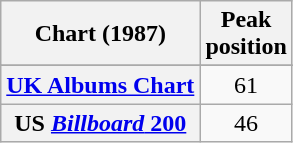<table class="wikitable sortable plainrowheaders">
<tr>
<th scope="col">Chart (1987)</th>
<th scope="col">Peak<br>position</th>
</tr>
<tr>
</tr>
<tr>
<th scope="row"><a href='#'>UK Albums Chart</a></th>
<td align="center">61</td>
</tr>
<tr>
<th scope="row">US <a href='#'><em>Billboard</em> 200</a></th>
<td align="center">46</td>
</tr>
</table>
